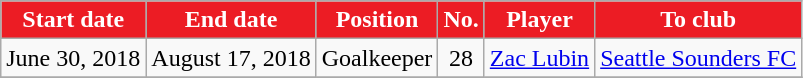<table class="wikitable">
<tr>
<th style="background:#EC1C24; color:white;"><strong>Start date</strong></th>
<th style="background:#EC1C24; color:white;"><strong>End date</strong></th>
<th style="background:#EC1C24; color:white;"><strong>Position</strong></th>
<th style="background:#EC1C24; color:white;"><strong>No.</strong></th>
<th style="background:#EC1C24; color:white;"><strong>Player</strong></th>
<th style="background:#EC1C24; color:white;"><strong>To club</strong></th>
</tr>
<tr>
<td>June 30, 2018</td>
<td>August 17, 2018</td>
<td style="text-align:center;">Goalkeeper</td>
<td style="text-align:center;">28</td>
<td style="text-align:center;"> <a href='#'>Zac Lubin</a></td>
<td style="text-align:center;"> <a href='#'>Seattle Sounders FC</a></td>
</tr>
<tr>
</tr>
</table>
